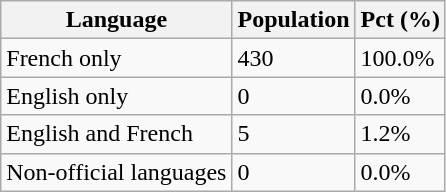<table class="wikitable">
<tr>
<th>Language</th>
<th>Population</th>
<th>Pct (%)</th>
</tr>
<tr>
<td>French only</td>
<td>430</td>
<td>100.0%</td>
</tr>
<tr>
<td>English only</td>
<td>0</td>
<td>0.0%</td>
</tr>
<tr>
<td>English and French</td>
<td>5</td>
<td>1.2%</td>
</tr>
<tr>
<td>Non-official languages</td>
<td>0</td>
<td>0.0%</td>
</tr>
</table>
